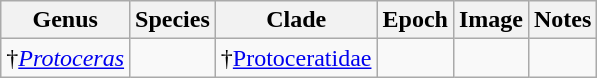<table class="wikitable sortable">
<tr>
<th>Genus</th>
<th>Species</th>
<th>Clade</th>
<th>Epoch</th>
<th>Image</th>
<th>Notes</th>
</tr>
<tr>
<td>†<em><a href='#'>Protoceras</a></em></td>
<td></td>
<td>†<a href='#'>Protoceratidae</a></td>
<td></td>
<td></td>
<td></td>
</tr>
</table>
